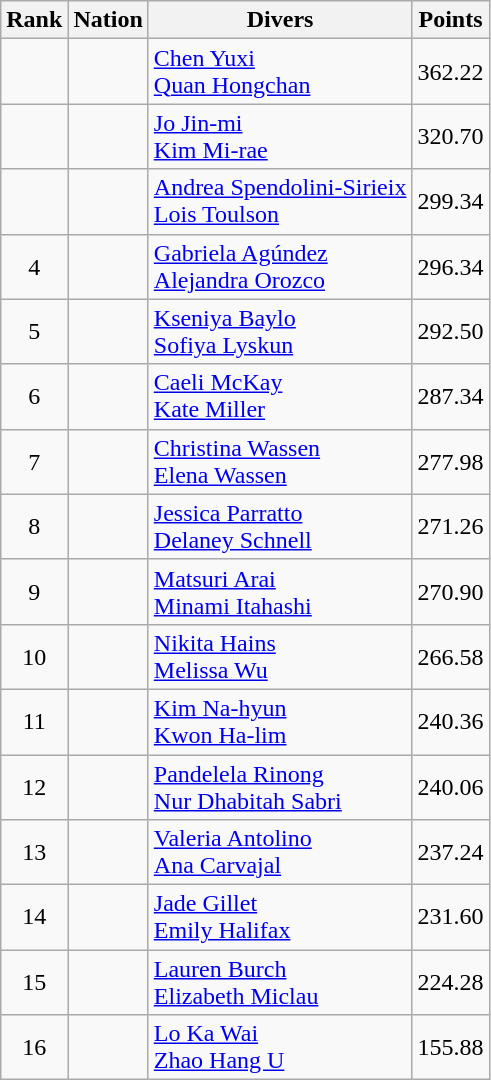<table class="wikitable sortable" style="text-align:center">
<tr>
<th>Rank</th>
<th>Nation</th>
<th>Divers</th>
<th>Points</th>
</tr>
<tr>
<td></td>
<td align=left></td>
<td align=left><a href='#'>Chen Yuxi</a><br><a href='#'>Quan Hongchan</a></td>
<td>362.22</td>
</tr>
<tr>
<td></td>
<td align=left></td>
<td align=left><a href='#'>Jo Jin-mi</a><br><a href='#'>Kim Mi-rae</a></td>
<td>320.70</td>
</tr>
<tr>
<td></td>
<td align=left></td>
<td align=left><a href='#'>Andrea Spendolini-Sirieix</a><br><a href='#'>Lois Toulson</a></td>
<td>299.34</td>
</tr>
<tr>
<td>4</td>
<td align=left></td>
<td align=left><a href='#'>Gabriela Agúndez</a><br><a href='#'>Alejandra Orozco</a></td>
<td>296.34</td>
</tr>
<tr>
<td>5</td>
<td align=left></td>
<td align=left><a href='#'>Kseniya Baylo</a><br><a href='#'>Sofiya Lyskun</a></td>
<td>292.50</td>
</tr>
<tr>
<td>6</td>
<td align=left></td>
<td align=left><a href='#'>Caeli McKay</a><br><a href='#'>Kate Miller</a></td>
<td>287.34</td>
</tr>
<tr>
<td>7</td>
<td align=left></td>
<td align=left><a href='#'>Christina Wassen</a><br><a href='#'>Elena Wassen</a></td>
<td>277.98</td>
</tr>
<tr>
<td>8</td>
<td align=left></td>
<td align=left><a href='#'>Jessica Parratto</a><br><a href='#'>Delaney Schnell</a></td>
<td>271.26</td>
</tr>
<tr>
<td>9</td>
<td align=left></td>
<td align=left><a href='#'>Matsuri Arai</a><br><a href='#'>Minami Itahashi</a></td>
<td>270.90</td>
</tr>
<tr>
<td>10</td>
<td align=left></td>
<td align=left><a href='#'>Nikita Hains</a><br><a href='#'>Melissa Wu</a></td>
<td>266.58</td>
</tr>
<tr>
<td>11</td>
<td align=left></td>
<td align=left><a href='#'>Kim Na-hyun</a><br><a href='#'>Kwon Ha-lim</a></td>
<td>240.36</td>
</tr>
<tr>
<td>12</td>
<td align=left></td>
<td align=left><a href='#'>Pandelela Rinong</a><br><a href='#'>Nur Dhabitah Sabri</a></td>
<td>240.06</td>
</tr>
<tr>
<td>13</td>
<td align=left></td>
<td align=left><a href='#'>Valeria Antolino</a><br><a href='#'>Ana Carvajal</a></td>
<td>237.24</td>
</tr>
<tr>
<td>14</td>
<td align=left></td>
<td align=left><a href='#'>Jade Gillet</a><br><a href='#'>Emily Halifax</a></td>
<td>231.60</td>
</tr>
<tr>
<td>15</td>
<td align=left></td>
<td align=left><a href='#'>Lauren Burch</a><br><a href='#'>Elizabeth Miclau</a></td>
<td>224.28</td>
</tr>
<tr>
<td>16</td>
<td align=left></td>
<td align=left><a href='#'>Lo Ka Wai</a><br><a href='#'>Zhao Hang U</a></td>
<td>155.88</td>
</tr>
</table>
